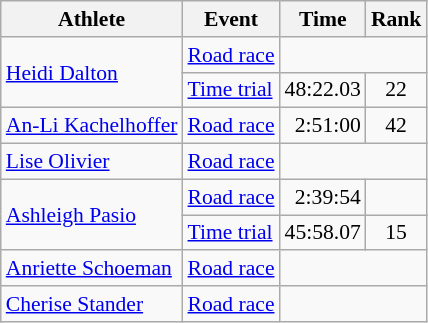<table class=wikitable style="font-size:90%">
<tr>
<th>Athlete</th>
<th>Event</th>
<th>Time</th>
<th>Rank</th>
</tr>
<tr>
<td rowspan="2"><a href='#'>Heidi Dalton</a></td>
<td><a href='#'>Road race</a></td>
<td align=center colspan="2"></td>
</tr>
<tr>
<td><a href='#'>Time trial</a></td>
<td align=right>48:22.03</td>
<td align=center>22</td>
</tr>
<tr>
<td><a href='#'>An-Li Kachelhoffer</a></td>
<td><a href='#'>Road race</a></td>
<td align=right>2:51:00</td>
<td align=center>42</td>
</tr>
<tr>
<td><a href='#'>Lise Olivier</a></td>
<td><a href='#'>Road race</a></td>
<td align=center colspan="2"></td>
</tr>
<tr>
<td rowspan="2"><a href='#'>Ashleigh Pasio</a></td>
<td><a href='#'>Road race</a></td>
<td align=right>2:39:54</td>
<td align=center></td>
</tr>
<tr>
<td><a href='#'>Time trial</a></td>
<td align=right>45:58.07</td>
<td align=center>15</td>
</tr>
<tr>
<td><a href='#'>Anriette Schoeman</a></td>
<td><a href='#'>Road race</a></td>
<td align=center colspan="2"></td>
</tr>
<tr>
<td><a href='#'>Cherise Stander</a></td>
<td><a href='#'>Road race</a></td>
<td align=center colspan="2"></td>
</tr>
</table>
